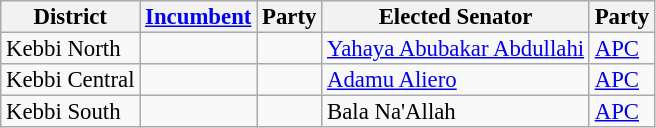<table class="sortable wikitable" style="font-size:95%;line-height:14px;">
<tr>
<th class="unsortable">District</th>
<th class="unsortable"><a href='#'>Incumbent</a></th>
<th>Party</th>
<th class="unsortable">Elected Senator</th>
<th>Party</th>
</tr>
<tr>
<td>Kebbi North</td>
<td></td>
<td></td>
<td><a href='#'>Yahaya Abubakar Abdullahi</a></td>
<td><a href='#'>APC</a></td>
</tr>
<tr>
<td>Kebbi Central</td>
<td></td>
<td></td>
<td><a href='#'>Adamu Aliero</a></td>
<td><a href='#'>APC</a></td>
</tr>
<tr>
<td>Kebbi South</td>
<td></td>
<td></td>
<td>Bala Na'Allah</td>
<td><a href='#'>APC</a></td>
</tr>
</table>
